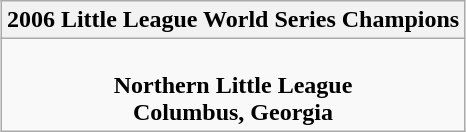<table class="wikitable" style="text-align: center; margin: 0 auto;">
<tr>
<th>2006 Little League World Series Champions</th>
</tr>
<tr>
<td> <br><strong>Northern Little League</strong><br><strong>Columbus, Georgia</strong></td>
</tr>
</table>
